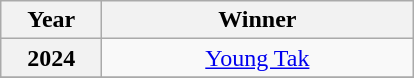<table class="wikitable plainrowheaders" style="text-align:center">
<tr>
<th scope="col" width="60">Year</th>
<th scope="col" width="200">Winner</th>
</tr>
<tr>
<th scope="row">2024</th>
<td><a href='#'>Young Tak</a></td>
</tr>
<tr>
</tr>
</table>
